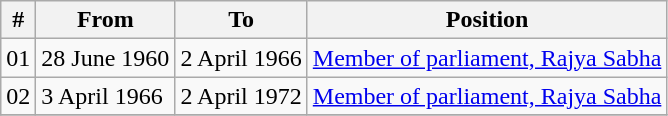<table class="wikitable sortable">
<tr>
<th>#</th>
<th>From</th>
<th>To</th>
<th>Position</th>
</tr>
<tr>
<td>01</td>
<td>28 June 1960</td>
<td>2 April 1966</td>
<td><a href='#'>Member of parliament, Rajya Sabha</a></td>
</tr>
<tr>
<td>02</td>
<td>3 April 1966</td>
<td>2 April 1972</td>
<td><a href='#'>Member of parliament, Rajya Sabha</a></td>
</tr>
<tr>
</tr>
</table>
